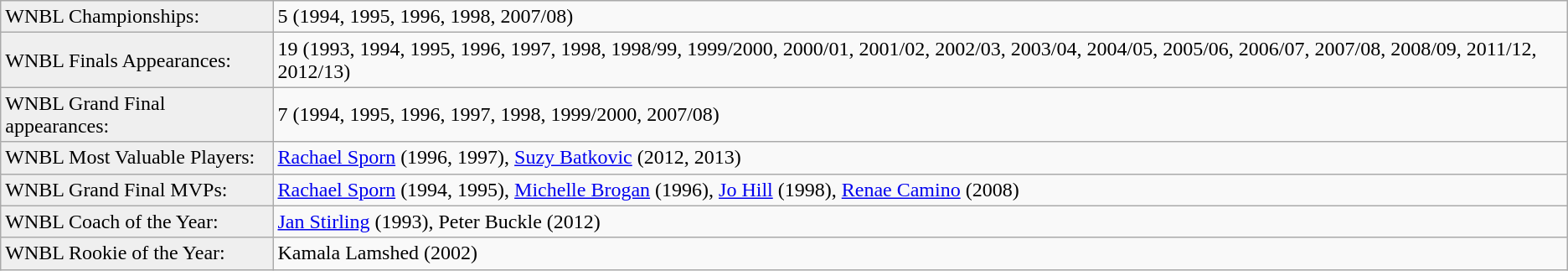<table class="wikitable">
<tr align=left>
<td style="background:#efefef;">WNBL Championships:</td>
<td>5 (1994, 1995, 1996, 1998, 2007/08)</td>
</tr>
<tr>
<td style="background:#efefef;">WNBL Finals Appearances:</td>
<td>19 (1993, 1994, 1995, 1996, 1997, 1998, 1998/99, 1999/2000, 2000/01, 2001/02, 2002/03, 2003/04, 2004/05, 2005/06, 2006/07, 2007/08, 2008/09, 2011/12, 2012/13)</td>
</tr>
<tr>
<td style="background:#efefef;">WNBL Grand Final appearances:</td>
<td>7 (1994, 1995, 1996, 1997, 1998, 1999/2000, 2007/08)</td>
</tr>
<tr>
<td style="background:#efefef;">WNBL Most Valuable Players:</td>
<td><a href='#'>Rachael Sporn</a> (1996, 1997), <a href='#'>Suzy Batkovic</a> (2012, 2013)</td>
</tr>
<tr>
<td style="background:#efefef;">WNBL Grand Final MVPs:</td>
<td><a href='#'>Rachael Sporn</a> (1994, 1995), <a href='#'>Michelle Brogan</a> (1996), <a href='#'>Jo Hill</a> (1998), <a href='#'>Renae Camino</a> (2008)</td>
</tr>
<tr>
<td style="background:#efefef;">WNBL Coach of the Year:</td>
<td><a href='#'>Jan Stirling</a> (1993), Peter Buckle (2012)</td>
</tr>
<tr>
<td style="background:#efefef;">WNBL Rookie of the Year:</td>
<td>Kamala Lamshed (2002)</td>
</tr>
</table>
